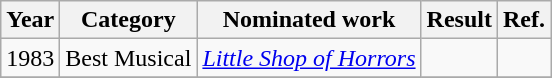<table class="wikitable plainrowheaders" style="text-align:center;">
<tr>
<th>Year</th>
<th>Category</th>
<th>Nominated work</th>
<th>Result</th>
<th>Ref.</th>
</tr>
<tr>
<td>1983</td>
<td>Best Musical</td>
<td><em><a href='#'>Little Shop of Horrors</a></em> <br> </td>
<td></td>
<td></td>
</tr>
<tr>
</tr>
</table>
